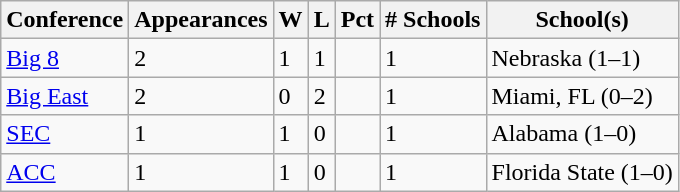<table class="wikitable sortable">
<tr>
<th>Conference</th>
<th>Appearances</th>
<th>W</th>
<th>L</th>
<th>Pct</th>
<th># Schools</th>
<th class="unsortable">School(s)</th>
</tr>
<tr>
<td><a href='#'>Big 8</a></td>
<td>2</td>
<td>1</td>
<td>1</td>
<td></td>
<td>1</td>
<td>Nebraska (1–1)</td>
</tr>
<tr>
<td><a href='#'>Big East</a></td>
<td>2</td>
<td>0</td>
<td>2</td>
<td></td>
<td>1</td>
<td>Miami, FL (0–2)</td>
</tr>
<tr>
<td><a href='#'>SEC</a></td>
<td>1</td>
<td>1</td>
<td>0</td>
<td></td>
<td>1</td>
<td>Alabama (1–0)</td>
</tr>
<tr>
<td><a href='#'>ACC</a></td>
<td>1</td>
<td>1</td>
<td>0</td>
<td></td>
<td>1</td>
<td>Florida State (1–0)</td>
</tr>
</table>
